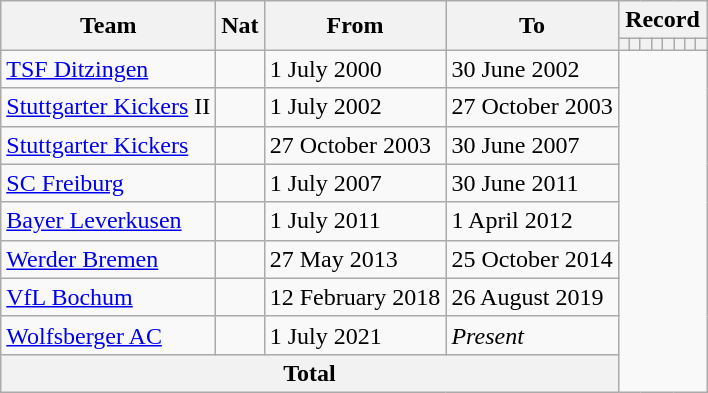<table class="wikitable" style="text-align: center">
<tr>
<th rowspan="2">Team</th>
<th rowspan="2">Nat</th>
<th rowspan="2">From</th>
<th rowspan="2">To</th>
<th colspan="8">Record</th>
</tr>
<tr>
<th></th>
<th></th>
<th></th>
<th></th>
<th></th>
<th></th>
<th></th>
<th></th>
</tr>
<tr>
<td align=left><a href='#'>TSF Ditzingen</a></td>
<td></td>
<td align=left>1 July 2000</td>
<td align=left>30 June 2002<br></td>
</tr>
<tr>
<td align=left><a href='#'>Stuttgarter Kickers</a> II</td>
<td></td>
<td align=left>1 July 2002</td>
<td align=left>27 October 2003<br></td>
</tr>
<tr>
<td align=left><a href='#'>Stuttgarter Kickers</a></td>
<td></td>
<td align=left>27 October 2003</td>
<td align=left>30 June 2007<br></td>
</tr>
<tr>
<td align=left><a href='#'>SC Freiburg</a></td>
<td></td>
<td align=left>1 July 2007</td>
<td align=left>30 June 2011<br></td>
</tr>
<tr>
<td align=left><a href='#'>Bayer Leverkusen</a></td>
<td></td>
<td align=left>1 July 2011</td>
<td align=left>1 April 2012<br></td>
</tr>
<tr>
<td align=left><a href='#'>Werder Bremen</a></td>
<td></td>
<td align=left>27 May 2013</td>
<td align=left>25 October 2014<br></td>
</tr>
<tr>
<td align=left><a href='#'>VfL Bochum</a></td>
<td></td>
<td align=left>12 February 2018</td>
<td align=left>26 August 2019<br></td>
</tr>
<tr>
<td align=left><a href='#'>Wolfsberger AC</a></td>
<td></td>
<td align=left>1 July 2021</td>
<td align=left><em>Present</em><br></td>
</tr>
<tr>
<th colspan="4">Total<br></th>
</tr>
</table>
